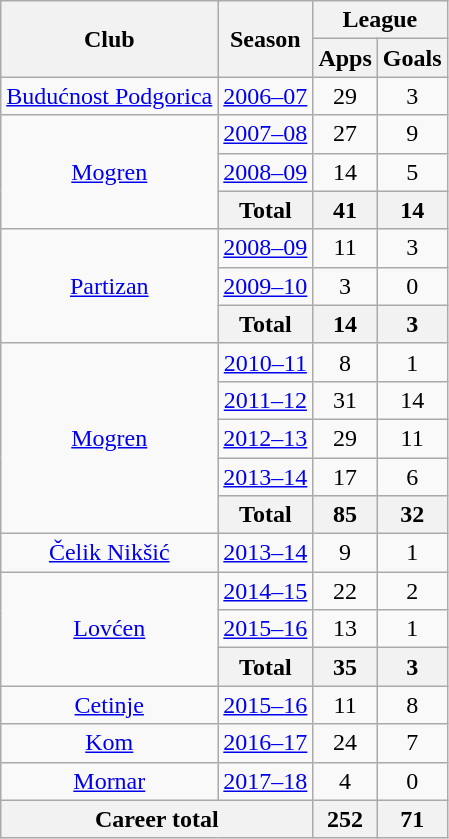<table class="wikitable" style="text-align:center">
<tr>
<th rowspan="2">Club</th>
<th rowspan="2">Season</th>
<th colspan="2">League</th>
</tr>
<tr>
<th>Apps</th>
<th>Goals</th>
</tr>
<tr>
<td><a href='#'>Budućnost Podgorica</a></td>
<td><a href='#'>2006–07</a></td>
<td>29</td>
<td>3</td>
</tr>
<tr>
<td rowspan="3"><a href='#'>Mogren</a></td>
<td><a href='#'>2007–08</a></td>
<td>27</td>
<td>9</td>
</tr>
<tr>
<td><a href='#'>2008–09</a></td>
<td>14</td>
<td>5</td>
</tr>
<tr>
<th>Total</th>
<th>41</th>
<th>14</th>
</tr>
<tr>
<td rowspan="3"><a href='#'>Partizan</a></td>
<td><a href='#'>2008–09</a></td>
<td>11</td>
<td>3</td>
</tr>
<tr>
<td><a href='#'>2009–10</a></td>
<td>3</td>
<td>0</td>
</tr>
<tr>
<th>Total</th>
<th>14</th>
<th>3</th>
</tr>
<tr>
<td rowspan="5"><a href='#'>Mogren</a></td>
<td><a href='#'>2010–11</a></td>
<td>8</td>
<td>1</td>
</tr>
<tr>
<td><a href='#'>2011–12</a></td>
<td>31</td>
<td>14</td>
</tr>
<tr>
<td><a href='#'>2012–13</a></td>
<td>29</td>
<td>11</td>
</tr>
<tr>
<td><a href='#'>2013–14</a></td>
<td>17</td>
<td>6</td>
</tr>
<tr>
<th>Total</th>
<th>85</th>
<th>32</th>
</tr>
<tr>
<td><a href='#'>Čelik Nikšić</a></td>
<td><a href='#'>2013–14</a></td>
<td>9</td>
<td>1</td>
</tr>
<tr>
<td rowspan="3"><a href='#'>Lovćen</a></td>
<td><a href='#'>2014–15</a></td>
<td>22</td>
<td>2</td>
</tr>
<tr>
<td><a href='#'>2015–16</a></td>
<td>13</td>
<td>1</td>
</tr>
<tr>
<th>Total</th>
<th>35</th>
<th>3</th>
</tr>
<tr>
<td><a href='#'>Cetinje</a></td>
<td><a href='#'>2015–16</a></td>
<td>11</td>
<td>8</td>
</tr>
<tr>
<td><a href='#'>Kom</a></td>
<td><a href='#'>2016–17</a></td>
<td>24</td>
<td>7</td>
</tr>
<tr>
<td><a href='#'>Mornar</a></td>
<td><a href='#'>2017–18</a></td>
<td>4</td>
<td>0</td>
</tr>
<tr>
<th colspan="2">Career total</th>
<th>252</th>
<th>71</th>
</tr>
</table>
